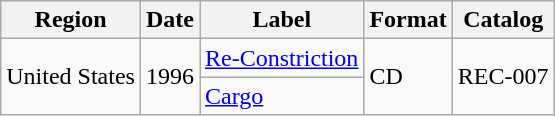<table class="wikitable">
<tr>
<th>Region</th>
<th>Date</th>
<th>Label</th>
<th>Format</th>
<th>Catalog</th>
</tr>
<tr>
<td rowspan="2">United States</td>
<td rowspan="2">1996</td>
<td><a href='#'>Re-Constriction</a></td>
<td rowspan="2">CD</td>
<td rowspan="2">REC-007</td>
</tr>
<tr>
<td><a href='#'>Cargo</a></td>
</tr>
</table>
